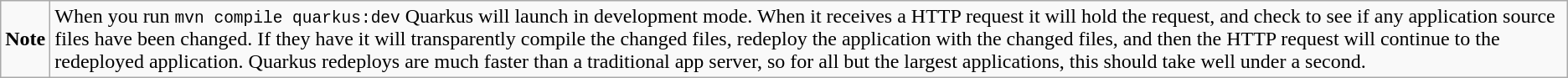<table class="wikitable">
<tr>
<td><strong>Note</strong></td>
<td>When you run <code>mvn compile quarkus:dev</code> Quarkus will launch in development mode. When it receives a HTTP request it will hold the request, and check to see if any application source files have been changed. If they have it will transparently compile the changed files, redeploy the application with the changed files, and then the HTTP request will continue to the redeployed application. Quarkus redeploys are much faster than a traditional app server, so for all but the largest applications, this should take well under a second.</td>
</tr>
</table>
